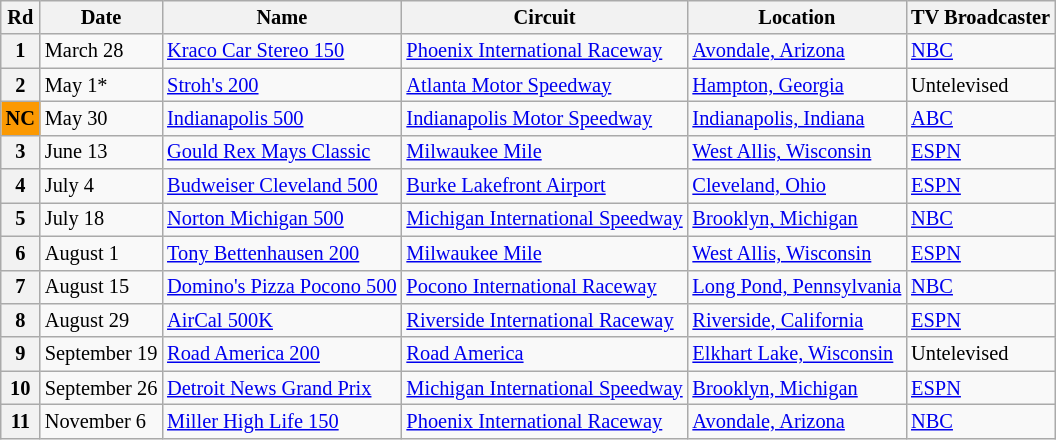<table class="wikitable" style="font-size: 85%;">
<tr>
<th>Rd</th>
<th>Date</th>
<th>Name</th>
<th>Circuit</th>
<th>Location</th>
<th>TV Broadcaster</th>
</tr>
<tr>
<th>1</th>
<td>March 28</td>
<td> <a href='#'>Kraco Car Stereo 150</a></td>
<td> <a href='#'>Phoenix International Raceway</a></td>
<td><a href='#'>Avondale, Arizona</a></td>
<td><a href='#'>NBC</a></td>
</tr>
<tr>
<th>2</th>
<td>May 1*</td>
<td> <a href='#'>Stroh's 200</a></td>
<td> <a href='#'>Atlanta Motor Speedway</a></td>
<td><a href='#'>Hampton, Georgia</a></td>
<td>Untelevised</td>
</tr>
<tr>
<th style="background:#fb9902; text-align:center;">NC</th>
<td>May 30</td>
<td> <a href='#'>Indianapolis 500</a></td>
<td> <a href='#'>Indianapolis Motor Speedway</a></td>
<td><a href='#'>Indianapolis, Indiana</a></td>
<td><a href='#'>ABC</a></td>
</tr>
<tr>
<th>3</th>
<td>June 13</td>
<td> <a href='#'>Gould Rex Mays Classic</a></td>
<td> <a href='#'>Milwaukee Mile</a></td>
<td><a href='#'>West Allis, Wisconsin</a></td>
<td><a href='#'>ESPN</a></td>
</tr>
<tr>
<th>4</th>
<td>July 4</td>
<td> <a href='#'>Budweiser Cleveland 500</a></td>
<td> <a href='#'>Burke Lakefront Airport</a></td>
<td><a href='#'>Cleveland, Ohio</a></td>
<td><a href='#'>ESPN</a></td>
</tr>
<tr>
<th>5</th>
<td>July 18</td>
<td> <a href='#'>Norton Michigan 500</a></td>
<td> <a href='#'>Michigan International Speedway</a></td>
<td><a href='#'>Brooklyn, Michigan</a></td>
<td><a href='#'>NBC</a></td>
</tr>
<tr>
<th>6</th>
<td>August 1</td>
<td> <a href='#'>Tony Bettenhausen 200</a></td>
<td> <a href='#'>Milwaukee Mile</a></td>
<td><a href='#'>West Allis, Wisconsin</a></td>
<td><a href='#'>ESPN</a></td>
</tr>
<tr>
<th>7</th>
<td>August 15</td>
<td> <a href='#'>Domino's Pizza Pocono 500</a></td>
<td> <a href='#'>Pocono International Raceway</a></td>
<td><a href='#'>Long Pond, Pennsylvania</a></td>
<td><a href='#'>NBC</a></td>
</tr>
<tr>
<th>8</th>
<td>August 29</td>
<td> <a href='#'>AirCal 500K</a></td>
<td> <a href='#'>Riverside International Raceway</a></td>
<td><a href='#'>Riverside, California</a></td>
<td><a href='#'>ESPN</a></td>
</tr>
<tr>
<th>9</th>
<td>September 19</td>
<td> <a href='#'>Road America 200</a></td>
<td> <a href='#'>Road America</a></td>
<td><a href='#'>Elkhart Lake, Wisconsin</a></td>
<td>Untelevised</td>
</tr>
<tr>
<th>10</th>
<td>September 26</td>
<td> <a href='#'>Detroit News Grand Prix</a></td>
<td> <a href='#'>Michigan International Speedway</a></td>
<td><a href='#'>Brooklyn, Michigan</a></td>
<td><a href='#'>ESPN</a></td>
</tr>
<tr>
<th>11</th>
<td>November 6</td>
<td> <a href='#'>Miller High Life 150</a></td>
<td> <a href='#'>Phoenix International Raceway</a></td>
<td><a href='#'>Avondale, Arizona</a></td>
<td><a href='#'>NBC</a></td>
</tr>
</table>
